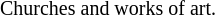<table align="center" cellpadding=0px cellspacing=8px>
<tr>
<td></td>
<td></td>
<td></td>
<td></td>
</tr>
<tr>
<td><small>Churches and works of art.</small></td>
</tr>
</table>
